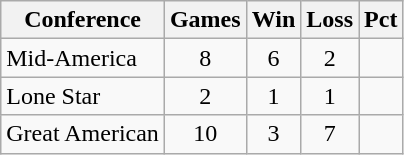<table class="wikitable">
<tr>
<th>Conference</th>
<th>Games</th>
<th>Win</th>
<th>Loss</th>
<th>Pct</th>
</tr>
<tr>
<td>Mid-America</td>
<td align=center>8</td>
<td align=center>6</td>
<td align=center>2</td>
<td></td>
</tr>
<tr>
<td>Lone Star</td>
<td align=center>2</td>
<td align=center>1</td>
<td align=center>1</td>
<td></td>
</tr>
<tr>
<td>Great American</td>
<td align=center>10</td>
<td align=center>3</td>
<td align=center>7</td>
<td></td>
</tr>
</table>
